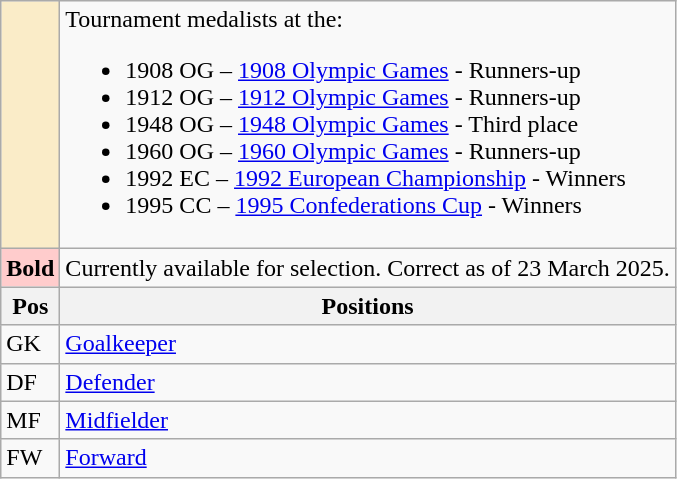<table class="wikitable">
<tr>
<td style="background-color:#faecc8"></td>
<td>Tournament medalists at the:<br><ul><li>1908 OG – <a href='#'>1908 Olympic Games</a> -  Runners-up</li><li>1912 OG – <a href='#'>1912 Olympic Games</a> -  Runners-up</li><li>1948 OG – <a href='#'>1948 Olympic Games</a> -  Third place</li><li>1960 OG – <a href='#'>1960 Olympic Games</a> -  Runners-up</li><li>1992 EC – <a href='#'>1992 European Championship</a> -  Winners</li><li>1995 CC – <a href='#'>1995 Confederations Cup</a> -  Winners</li></ul></td>
</tr>
<tr>
<td style="background-color:#FFCCCC"><strong>Bold</strong></td>
<td>Currently available for selection. Correct as of 23 March 2025.</td>
</tr>
<tr>
<th>Pos</th>
<th style="align: left">Positions</th>
</tr>
<tr>
<td>GK</td>
<td><a href='#'>Goalkeeper</a></td>
</tr>
<tr>
<td>DF</td>
<td><a href='#'>Defender</a></td>
</tr>
<tr>
<td>MF</td>
<td><a href='#'>Midfielder</a></td>
</tr>
<tr>
<td>FW</td>
<td><a href='#'>Forward</a></td>
</tr>
</table>
